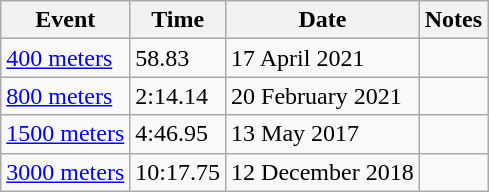<table class="wikitable">
<tr>
<th>Event</th>
<th>Time</th>
<th>Date</th>
<th>Notes</th>
</tr>
<tr>
<td><a href='#'>400 meters</a></td>
<td>58.83</td>
<td>17 April 2021</td>
<td></td>
</tr>
<tr>
<td><a href='#'>800 meters</a></td>
<td>2:14.14</td>
<td>20 February 2021</td>
<td></td>
</tr>
<tr>
<td><a href='#'>1500 meters</a></td>
<td>4:46.95</td>
<td>13 May 2017</td>
<td></td>
</tr>
<tr>
<td><a href='#'>3000 meters</a></td>
<td>10:17.75</td>
<td>12 December 2018</td>
<td></td>
</tr>
</table>
